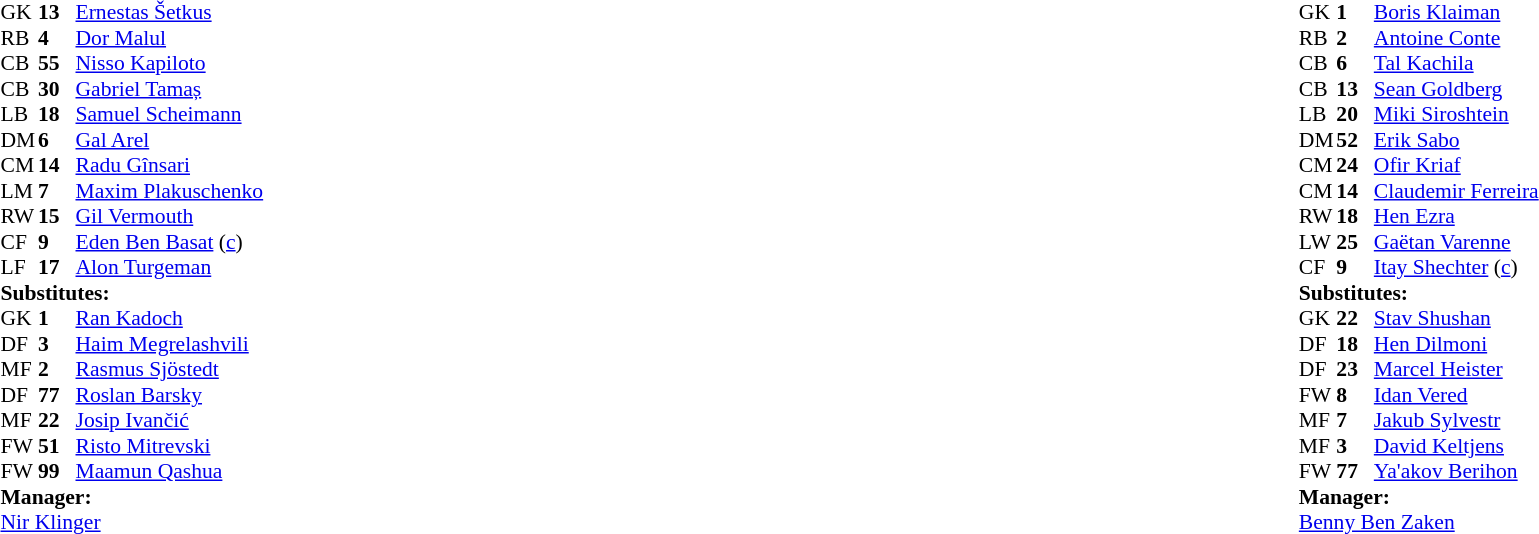<table width="100%">
<tr>
<td valign="top" width="50%"><br><table style="font-size: 90%" cellspacing="0" cellpadding="0">
<tr>
<td colspan="4"></td>
</tr>
<tr>
<th width=25></th>
<th width=25></th>
</tr>
<tr>
<td>GK</td>
<td><strong>13</strong></td>
<td> <a href='#'>Ernestas Šetkus</a></td>
</tr>
<tr>
<td>RB</td>
<td><strong>4</strong></td>
<td> <a href='#'>Dor Malul</a></td>
</tr>
<tr>
<td>CB</td>
<td><strong>55</strong></td>
<td> <a href='#'>Nisso Kapiloto</a></td>
</tr>
<tr>
<td>CB</td>
<td><strong>30</strong></td>
<td> <a href='#'>Gabriel Tamaș</a></td>
</tr>
<tr>
<td>LB</td>
<td><strong>18</strong></td>
<td> <a href='#'>Samuel Scheimann</a></td>
</tr>
<tr>
<td>DM</td>
<td><strong>6</strong></td>
<td> <a href='#'>Gal Arel</a> </td>
</tr>
<tr>
<td>CM</td>
<td><strong>14</strong></td>
<td> <a href='#'>Radu Gînsari</a></td>
</tr>
<tr>
<td>LM</td>
<td><strong>7</strong></td>
<td> <a href='#'>Maxim Plakuschenko</a></td>
</tr>
<tr>
<td>RW</td>
<td><strong>15</strong></td>
<td> <a href='#'>Gil Vermouth</a> </td>
</tr>
<tr>
<td>CF</td>
<td><strong>9</strong></td>
<td> <a href='#'>Eden Ben Basat</a> (<a href='#'>c</a>) </td>
</tr>
<tr>
<td>LF</td>
<td><strong>17</strong></td>
<td> <a href='#'>Alon Turgeman</a></td>
</tr>
<tr>
<td colspan=3><strong>Substitutes:</strong></td>
</tr>
<tr>
<td>GK</td>
<td><strong>1</strong></td>
<td> <a href='#'>Ran Kadoch</a></td>
</tr>
<tr>
<td>DF</td>
<td><strong>3</strong></td>
<td> <a href='#'>Haim Megrelashvili</a></td>
</tr>
<tr>
<td>MF</td>
<td><strong>2</strong></td>
<td> <a href='#'>Rasmus Sjöstedt</a> </td>
</tr>
<tr>
<td>DF</td>
<td><strong>77</strong></td>
<td> <a href='#'>Roslan Barsky</a></td>
</tr>
<tr>
<td>MF</td>
<td><strong>22</strong></td>
<td> <a href='#'>Josip Ivančić</a></td>
</tr>
<tr>
<td>FW</td>
<td><strong>51</strong></td>
<td> <a href='#'>Risto Mitrevski</a> </td>
</tr>
<tr>
<td>FW</td>
<td><strong>99</strong></td>
<td> <a href='#'>Maamun Qashua</a> </td>
</tr>
<tr>
<td colspan=3><strong>Manager:</strong></td>
</tr>
<tr>
<td colspan=3> <a href='#'>Nir Klinger</a></td>
</tr>
</table>
</td>
<td valign="top"></td>
<td style="vertical-align:top; width:50%;"><br><table style="font-size: 90%" cellspacing="0" cellpadding="0" align=center>
<tr>
<td colspan="4"></td>
</tr>
<tr>
<th width=25></th>
<th width=25></th>
</tr>
<tr>
<td>GK</td>
<td><strong>1</strong></td>
<td> <a href='#'>Boris Klaiman</a></td>
</tr>
<tr>
<td>RB</td>
<td><strong>2</strong></td>
<td> <a href='#'>Antoine Conte</a> </td>
</tr>
<tr>
<td>CB</td>
<td><strong>6</strong></td>
<td> <a href='#'>Tal Kachila</a></td>
</tr>
<tr>
<td>CB</td>
<td><strong>13</strong></td>
<td> <a href='#'>Sean Goldberg</a></td>
</tr>
<tr>
<td>LB</td>
<td><strong>20</strong></td>
<td> <a href='#'>Miki Siroshtein</a></td>
</tr>
<tr>
<td>DM</td>
<td><strong>52</strong></td>
<td> <a href='#'>Erik Sabo</a></td>
</tr>
<tr>
<td>CM</td>
<td><strong>24</strong></td>
<td> <a href='#'>Ofir Kriaf</a> </td>
</tr>
<tr>
<td>CM</td>
<td><strong>14</strong></td>
<td> <a href='#'>Claudemir Ferreira</a></td>
</tr>
<tr>
<td>RW</td>
<td><strong>18</strong></td>
<td> <a href='#'>Hen Ezra</a></td>
</tr>
<tr>
<td>LW</td>
<td><strong>25</strong></td>
<td> <a href='#'>Gaëtan Varenne</a> </td>
</tr>
<tr>
<td>CF</td>
<td><strong>9</strong></td>
<td> <a href='#'>Itay Shechter</a> (<a href='#'>c</a>) </td>
</tr>
<tr>
<td colspan=3><strong>Substitutes:</strong></td>
</tr>
<tr>
<td>GK</td>
<td><strong>22</strong></td>
<td> <a href='#'>Stav Shushan</a></td>
</tr>
<tr>
<td>DF</td>
<td><strong>18</strong></td>
<td> <a href='#'>Hen Dilmoni</a></td>
</tr>
<tr>
<td>DF</td>
<td><strong>23</strong></td>
<td> <a href='#'>Marcel Heister</a></td>
</tr>
<tr>
<td>FW</td>
<td><strong>8</strong></td>
<td> <a href='#'>Idan Vered</a> </td>
</tr>
<tr>
<td>MF</td>
<td><strong>7</strong></td>
<td> <a href='#'>Jakub Sylvestr</a> </td>
</tr>
<tr>
<td>MF</td>
<td><strong>3</strong></td>
<td> <a href='#'>David Keltjens</a> </td>
</tr>
<tr>
<td>FW</td>
<td><strong>77</strong></td>
<td> <a href='#'>Ya'akov Berihon</a></td>
</tr>
<tr>
<td colspan=3><strong>Manager:</strong></td>
</tr>
<tr>
<td colspan=4> <a href='#'>Benny Ben Zaken</a></td>
</tr>
</table>
</td>
</tr>
</table>
